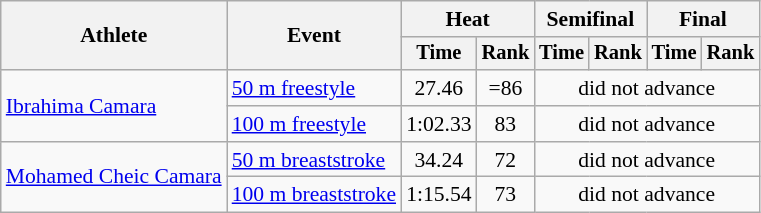<table class=wikitable style="font-size:90%">
<tr>
<th rowspan="2">Athlete</th>
<th rowspan="2">Event</th>
<th colspan="2">Heat</th>
<th colspan="2">Semifinal</th>
<th colspan="2">Final</th>
</tr>
<tr style="font-size:95%">
<th>Time</th>
<th>Rank</th>
<th>Time</th>
<th>Rank</th>
<th>Time</th>
<th>Rank</th>
</tr>
<tr align=center>
<td align=left rowspan=2><a href='#'>Ibrahima Camara</a></td>
<td align=left><a href='#'>50 m freestyle</a></td>
<td>27.46</td>
<td>=86</td>
<td colspan=4>did not advance</td>
</tr>
<tr align=center>
<td align=left><a href='#'>100 m freestyle</a></td>
<td>1:02.33</td>
<td>83</td>
<td colspan=4>did not advance</td>
</tr>
<tr align=center>
<td align=left rowspan=2><a href='#'>Mohamed Cheic Camara</a></td>
<td align=left><a href='#'>50 m breaststroke</a></td>
<td>34.24</td>
<td>72</td>
<td colspan=4>did not advance</td>
</tr>
<tr align=center>
<td align=left><a href='#'>100 m breaststroke</a></td>
<td>1:15.54</td>
<td>73</td>
<td colspan=4>did not advance</td>
</tr>
</table>
